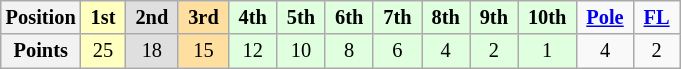<table class="wikitable" style="font-size:85%; text-align:center">
<tr>
<th>Position</th>
<td style="background:#ffffbf;"> <strong>1st</strong> </td>
<td style="background:#dfdfdf;"> <strong>2nd</strong> </td>
<td style="background:#ffdf9f;"> <strong>3rd</strong> </td>
<td style="background:#dfffdf;"> <strong>4th</strong> </td>
<td style="background:#dfffdf;"> <strong>5th</strong> </td>
<td style="background:#dfffdf;"> <strong>6th</strong> </td>
<td style="background:#dfffdf;"> <strong>7th</strong> </td>
<td style="background:#dfffdf;"> <strong>8th</strong> </td>
<td style="background:#dfffdf;"> <strong>9th</strong> </td>
<td style="background:#dfffdf;"> <strong>10th</strong> </td>
<td> <strong><a href='#'>Pole</a></strong> </td>
<td> <strong><a href='#'>FL</a></strong> </td>
</tr>
<tr>
<th>Points</th>
<td style="background:#ffffbf;">25</td>
<td style="background:#dfdfdf;">18</td>
<td style="background:#ffdf9f;">15</td>
<td style="background:#dfffdf;">12</td>
<td style="background:#dfffdf;">10</td>
<td style="background:#dfffdf;">8</td>
<td style="background:#dfffdf;">6</td>
<td style="background:#dfffdf;">4</td>
<td style="background:#dfffdf;">2</td>
<td style="background:#dfffdf;">1</td>
<td>4</td>
<td>2</td>
</tr>
</table>
